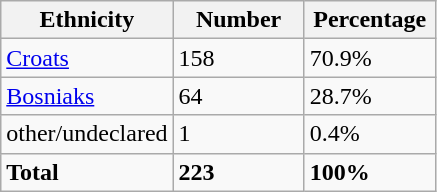<table class="wikitable">
<tr>
<th width="100px">Ethnicity</th>
<th width="80px">Number</th>
<th width="80px">Percentage</th>
</tr>
<tr>
<td><a href='#'>Croats</a></td>
<td>158</td>
<td>70.9%</td>
</tr>
<tr>
<td><a href='#'>Bosniaks</a></td>
<td>64</td>
<td>28.7%</td>
</tr>
<tr>
<td>other/undeclared</td>
<td>1</td>
<td>0.4%</td>
</tr>
<tr>
<td><strong>Total</strong></td>
<td><strong>223</strong></td>
<td><strong>100%</strong></td>
</tr>
</table>
